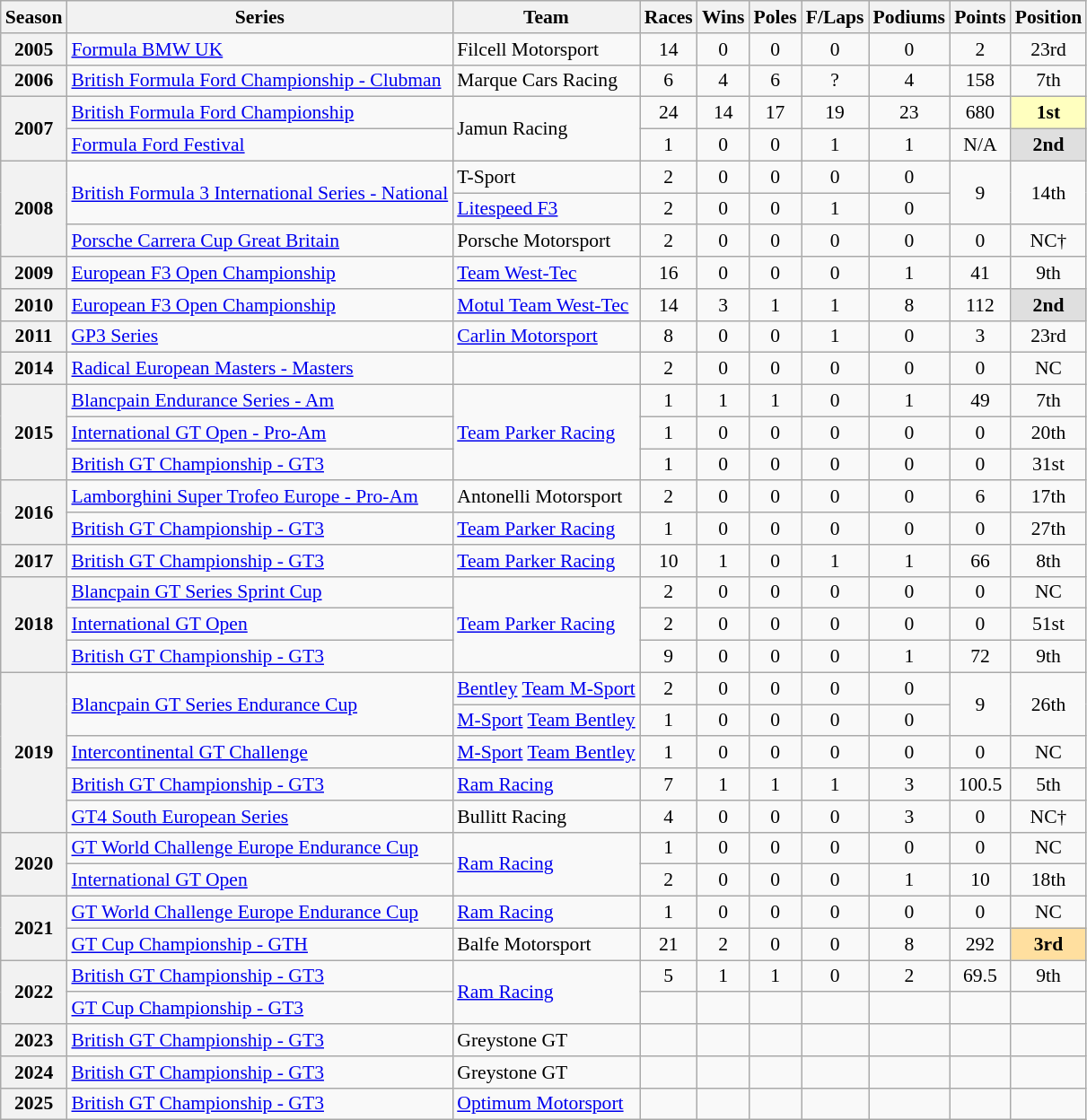<table class="wikitable" style="font-size: 90%; text-align:center">
<tr>
<th>Season</th>
<th>Series</th>
<th>Team</th>
<th>Races</th>
<th>Wins</th>
<th>Poles</th>
<th>F/Laps</th>
<th>Podiums</th>
<th>Points</th>
<th>Position</th>
</tr>
<tr>
<th>2005</th>
<td align=left><a href='#'>Formula BMW UK</a></td>
<td align=left>Filcell Motorsport</td>
<td>14</td>
<td>0</td>
<td>0</td>
<td>0</td>
<td>0</td>
<td>2</td>
<td>23rd</td>
</tr>
<tr>
<th>2006</th>
<td align=left><a href='#'>British Formula Ford Championship - Clubman</a></td>
<td align=left>Marque Cars Racing</td>
<td>6</td>
<td>4</td>
<td>6</td>
<td>?</td>
<td>4</td>
<td>158</td>
<td>7th</td>
</tr>
<tr>
<th rowspan="2">2007</th>
<td align=left><a href='#'>British Formula Ford Championship</a></td>
<td rowspan="2" align="left">Jamun Racing</td>
<td>24</td>
<td>14</td>
<td>17</td>
<td>19</td>
<td>23</td>
<td>680</td>
<td style="background:#FFFFBF;"><strong>1st</strong></td>
</tr>
<tr>
<td align="left"><a href='#'>Formula Ford Festival</a></td>
<td>1</td>
<td>0</td>
<td>0</td>
<td>1</td>
<td>1</td>
<td>N/A</td>
<td style="background:#DFDFDF;"><strong>2nd</strong></td>
</tr>
<tr>
<th rowspan="3">2008</th>
<td rowspan="2" align="left" nowrap><a href='#'>British Formula 3 International Series - National</a></td>
<td align="left">T-Sport</td>
<td>2</td>
<td>0</td>
<td>0</td>
<td>0</td>
<td>0</td>
<td rowspan="2">9</td>
<td rowspan="2">14th</td>
</tr>
<tr>
<td align="left"><a href='#'>Litespeed F3</a></td>
<td>2</td>
<td>0</td>
<td>0</td>
<td>1</td>
<td>0</td>
</tr>
<tr>
<td align=left nowrap><a href='#'>Porsche Carrera Cup Great Britain</a></td>
<td align=left>Porsche Motorsport</td>
<td>2</td>
<td>0</td>
<td>0</td>
<td>0</td>
<td>0</td>
<td>0</td>
<td>NC†</td>
</tr>
<tr>
<th>2009</th>
<td align=left><a href='#'>European F3 Open Championship</a></td>
<td align="left"><a href='#'>Team West-Tec</a></td>
<td>16</td>
<td>0</td>
<td>0</td>
<td>0</td>
<td>1</td>
<td>41</td>
<td>9th</td>
</tr>
<tr>
<th>2010</th>
<td align="left"><a href='#'>European F3 Open Championship</a></td>
<td align="left"><a href='#'>Motul Team West-Tec</a></td>
<td>14</td>
<td>3</td>
<td>1</td>
<td>1</td>
<td>8</td>
<td>112</td>
<td style="background:#DFDFDF;"><strong>2nd</strong></td>
</tr>
<tr>
<th>2011</th>
<td align="left"><a href='#'>GP3 Series</a></td>
<td align="left"><a href='#'>Carlin Motorsport</a></td>
<td>8</td>
<td>0</td>
<td>0</td>
<td>1</td>
<td>0</td>
<td>3</td>
<td>23rd</td>
</tr>
<tr>
<th>2014</th>
<td align=left><a href='#'>Radical European Masters - Masters</a></td>
<td></td>
<td>2</td>
<td>0</td>
<td>0</td>
<td>0</td>
<td>0</td>
<td>0</td>
<td>NC</td>
</tr>
<tr>
<th rowspan="3">2015</th>
<td align=left><a href='#'>Blancpain Endurance Series - Am</a></td>
<td rowspan="3" align=left><a href='#'>Team Parker Racing</a></td>
<td>1</td>
<td>1</td>
<td>1</td>
<td>0</td>
<td>1</td>
<td>49</td>
<td>7th</td>
</tr>
<tr>
<td align=left><a href='#'>International GT Open - Pro-Am</a></td>
<td>1</td>
<td>0</td>
<td>0</td>
<td>0</td>
<td>0</td>
<td>0</td>
<td>20th</td>
</tr>
<tr>
<td align=left><a href='#'>British GT Championship - GT3</a></td>
<td>1</td>
<td>0</td>
<td>0</td>
<td>0</td>
<td>0</td>
<td>0</td>
<td>31st</td>
</tr>
<tr>
<th rowspan="2">2016</th>
<td align=left><a href='#'>Lamborghini Super Trofeo Europe - Pro-Am</a></td>
<td align=left>Antonelli Motorsport</td>
<td>2</td>
<td>0</td>
<td>0</td>
<td>0</td>
<td>0</td>
<td>6</td>
<td>17th</td>
</tr>
<tr>
<td align=left><a href='#'>British GT Championship - GT3</a></td>
<td align=left><a href='#'>Team Parker Racing</a></td>
<td>1</td>
<td>0</td>
<td>0</td>
<td>0</td>
<td>0</td>
<td>0</td>
<td>27th</td>
</tr>
<tr>
<th>2017</th>
<td align=left><a href='#'>British GT Championship - GT3</a></td>
<td align=left><a href='#'>Team Parker Racing</a></td>
<td>10</td>
<td>1</td>
<td>0</td>
<td>1</td>
<td>1</td>
<td>66</td>
<td>8th</td>
</tr>
<tr>
<th rowspan="3">2018</th>
<td align=left><a href='#'>Blancpain GT Series Sprint Cup</a></td>
<td rowspan="3" align=left><a href='#'>Team Parker Racing</a></td>
<td>2</td>
<td>0</td>
<td>0</td>
<td>0</td>
<td>0</td>
<td>0</td>
<td>NC</td>
</tr>
<tr>
<td align=left><a href='#'>International GT Open</a></td>
<td>2</td>
<td>0</td>
<td>0</td>
<td>0</td>
<td>0</td>
<td>0</td>
<td>51st</td>
</tr>
<tr>
<td align=left><a href='#'>British GT Championship - GT3</a></td>
<td>9</td>
<td>0</td>
<td>0</td>
<td>0</td>
<td>1</td>
<td>72</td>
<td>9th</td>
</tr>
<tr>
<th rowspan="5">2019</th>
<td rowspan="2" align=left><a href='#'>Blancpain GT Series Endurance Cup</a></td>
<td align=left nowrap><a href='#'>Bentley</a> <a href='#'>Team M-Sport</a></td>
<td>2</td>
<td>0</td>
<td>0</td>
<td>0</td>
<td>0</td>
<td rowspan="2">9</td>
<td rowspan="2">26th</td>
</tr>
<tr>
<td align=left><a href='#'>M-Sport</a> <a href='#'>Team Bentley</a></td>
<td>1</td>
<td>0</td>
<td>0</td>
<td>0</td>
<td>0</td>
</tr>
<tr>
<td align=left><a href='#'>Intercontinental GT Challenge</a></td>
<td align=left><a href='#'>M-Sport</a> <a href='#'>Team Bentley</a></td>
<td>1</td>
<td>0</td>
<td>0</td>
<td>0</td>
<td>0</td>
<td>0</td>
<td>NC</td>
</tr>
<tr>
<td align=left><a href='#'>British GT Championship - GT3</a></td>
<td align=left><a href='#'>Ram Racing</a></td>
<td>7</td>
<td>1</td>
<td>1</td>
<td>1</td>
<td>3</td>
<td>100.5</td>
<td>5th</td>
</tr>
<tr>
<td align=left><a href='#'>GT4 South European Series</a></td>
<td align=left>Bullitt Racing</td>
<td>4</td>
<td>0</td>
<td>0</td>
<td>0</td>
<td>3</td>
<td>0</td>
<td>NC†</td>
</tr>
<tr>
<th rowspan="2">2020</th>
<td align=left><a href='#'>GT World Challenge Europe Endurance Cup</a></td>
<td rowspan="2" align=left><a href='#'>Ram Racing</a></td>
<td>1</td>
<td>0</td>
<td>0</td>
<td>0</td>
<td>0</td>
<td>0</td>
<td>NC</td>
</tr>
<tr>
<td align=left><a href='#'>International GT Open</a></td>
<td>2</td>
<td>0</td>
<td>0</td>
<td>0</td>
<td>1</td>
<td>10</td>
<td>18th</td>
</tr>
<tr>
<th rowspan="2">2021</th>
<td align=left><a href='#'>GT World Challenge Europe Endurance Cup</a></td>
<td align=left><a href='#'>Ram Racing</a></td>
<td>1</td>
<td>0</td>
<td>0</td>
<td>0</td>
<td>0</td>
<td>0</td>
<td>NC</td>
</tr>
<tr>
<td align=left><a href='#'>GT Cup Championship - GTH</a></td>
<td align=left>Balfe Motorsport</td>
<td>21</td>
<td>2</td>
<td>0</td>
<td>0</td>
<td>8</td>
<td>292</td>
<td style="background:#FFDF9F;"><strong>3rd</strong></td>
</tr>
<tr>
<th rowspan="2">2022</th>
<td align=left><a href='#'>British GT Championship - GT3</a></td>
<td rowspan="2" align=left><a href='#'>Ram Racing</a></td>
<td>5</td>
<td>1</td>
<td>1</td>
<td>0</td>
<td>2</td>
<td>69.5</td>
<td>9th</td>
</tr>
<tr>
<td align=left><a href='#'>GT Cup Championship - GT3</a></td>
<td></td>
<td></td>
<td></td>
<td></td>
<td></td>
<td></td>
<td></td>
</tr>
<tr>
<th>2023</th>
<td align=left><a href='#'>British GT Championship - GT3</a></td>
<td align=left>Greystone GT</td>
<td></td>
<td></td>
<td></td>
<td></td>
<td></td>
<td></td>
<td></td>
</tr>
<tr>
<th>2024</th>
<td align=left><a href='#'>British GT Championship - GT3</a></td>
<td align=left>Greystone GT</td>
<td></td>
<td></td>
<td></td>
<td></td>
<td></td>
<td></td>
<td></td>
</tr>
<tr>
<th>2025</th>
<td align=left><a href='#'>British GT Championship - GT3</a></td>
<td align=left><a href='#'>Optimum Motorsport</a></td>
<td></td>
<td></td>
<td></td>
<td></td>
<td></td>
<td></td>
<td></td>
</tr>
</table>
